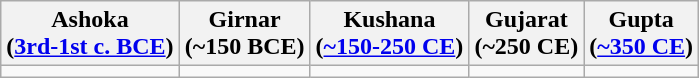<table class="wikitable">
<tr>
<th>Ashoka<br>(<a href='#'>3rd-1st c. BCE</a>)</th>
<th>Girnar<br>(~150 BCE)</th>
<th>Kushana<br>(<a href='#'>~150-250 CE</a>)</th>
<th>Gujarat<br>(~250 CE)</th>
<th>Gupta<br>(<a href='#'>~350 CE</a>)</th>
</tr>
<tr>
<td></td>
<td></td>
<td></td>
<td></td>
<td></td>
</tr>
</table>
